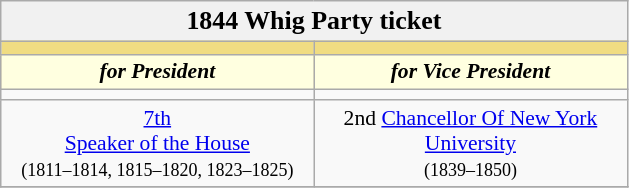<table class="wikitable" style="font-size:90%; text-align:center;">
<tr>
<td style="background:#f1f1f1;" colspan="30"><big><strong>1844 Whig Party ticket</strong></big></td>
</tr>
<tr>
<th style="width:3em; font-size:135%; background:#F0DC82; width:200px;"><a href='#'></a></th>
<th style="width:3em; font-size:135%; background:#F0DC82; width:200px;"><a href='#'></a></th>
</tr>
<tr style="color:#000000; font-size:100%; background:#F0DC82;">
<td style="width:3em; font-size:100%; color:#000; background:lightyellow; width:200px;"><strong><em>for President</em></strong></td>
<td style="width:3em; font-size:100%; color:#000; background:lightyellow; width:200px;"><strong><em>for Vice President</em></strong></td>
</tr>
<tr>
<td></td>
<td></td>
</tr>
<tr>
<td><a href='#'>7th</a><br><a href='#'>Speaker of the House</a><br><small>(1811–1814, 1815–1820, 1823–1825)</small></td>
<td>2nd <a href='#'>Chancellor Of New York University</a><br><small>(1839–1850)</small></td>
</tr>
<tr>
</tr>
</table>
